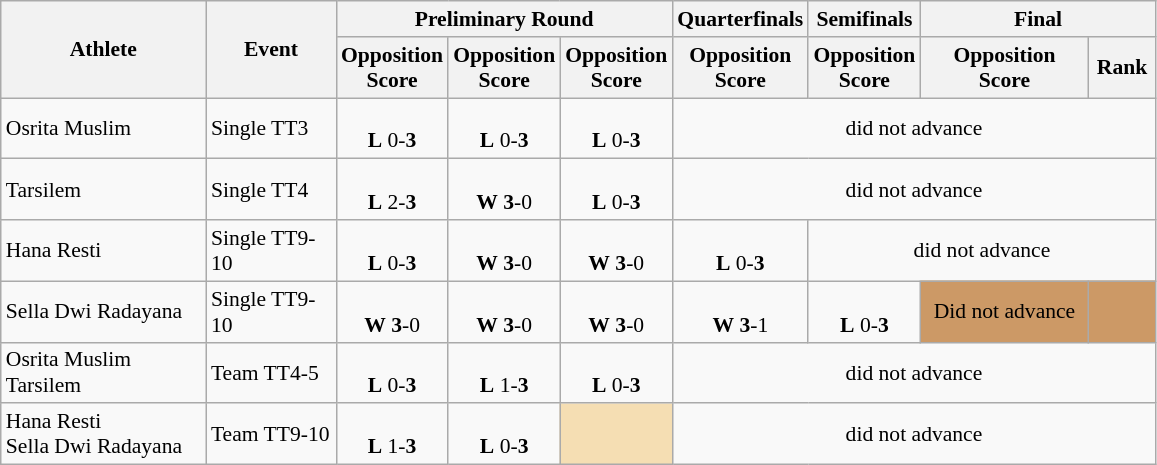<table class="wikitable" border="1" style="font-size:90%">
<tr>
<th width=130 rowspan=2>Athlete</th>
<th width=80 rowspan=2>Event</th>
<th colspan=3>Preliminary Round</th>
<th>Quarterfinals</th>
<th>Semifinals</th>
<th width="150" colspan="2">Final</th>
</tr>
<tr>
<th>Opposition<br>Score</th>
<th>Opposition<br>Score</th>
<th>Opposition<br>Score</th>
<th>Opposition<br>Score</th>
<th>Opposition<br>Score</th>
<th>Opposition<br>Score</th>
<th>Rank</th>
</tr>
<tr>
<td>Osrita Muslim</td>
<td>Single TT3</td>
<td align=center><br><strong>L</strong> 0-<strong>3</strong></td>
<td align=center><br><strong>L</strong> 0-<strong>3</strong></td>
<td align=center><br><strong>L</strong> 0-<strong>3</strong></td>
<td align=center colspan="4">did not advance</td>
</tr>
<tr>
<td>Tarsilem</td>
<td>Single TT4</td>
<td align=center><br><strong>L</strong> 2-<strong>3</strong></td>
<td align=center><br><strong>W</strong> <strong>3</strong>-0</td>
<td align=center><br><strong>L</strong> 0-<strong>3</strong></td>
<td align=center colspan="4">did not advance</td>
</tr>
<tr>
<td>Hana Resti</td>
<td>Single TT9-10</td>
<td align=center><br><strong>L</strong> 0-<strong>3</strong></td>
<td align=center><br><strong>W</strong> <strong>3</strong>-0</td>
<td align=center><br><strong>W</strong> <strong>3</strong>-0</td>
<td align=center><br><strong>L</strong> 0-<strong>3</strong></td>
<td align=center colspan="3">did not advance</td>
</tr>
<tr>
<td>Sella Dwi Radayana</td>
<td>Single TT9-10</td>
<td align=center><br><strong>W</strong> <strong>3</strong>-0</td>
<td align=center><br><strong>W</strong> <strong>3</strong>-0</td>
<td align=center><br><strong>W</strong> <strong>3</strong>-0</td>
<td align=center><br><strong>W</strong> <strong>3</strong>-1</td>
<td align=center><br><strong>L</strong> 0-<strong>3</strong></td>
<td align=center bgcolor=cc9966>Did not advance</td>
<td align=center bgcolor=cc9966></td>
</tr>
<tr>
<td>Osrita Muslim <br> Tarsilem</td>
<td>Team TT4-5</td>
<td align=center><br><strong>L</strong> 0-<strong>3</strong></td>
<td align=center><br><strong>L</strong> 1-<strong>3</strong></td>
<td align=center><br><strong>L</strong> 0-<strong>3</strong></td>
<td align=center colspan="4">did not advance</td>
</tr>
<tr>
<td>Hana Resti <br> Sella Dwi Radayana</td>
<td>Team TT9-10</td>
<td align=center><br><strong>L</strong> 1-<strong>3</strong></td>
<td align=center><br><strong>L</strong> 0-<strong>3</strong></td>
<td bgcolor="wheat"></td>
<td align=center colspan="4">did not advance</td>
</tr>
</table>
